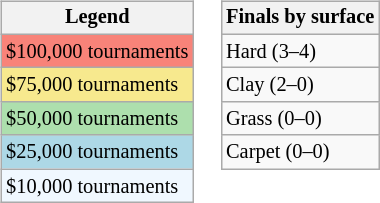<table>
<tr valign=top>
<td><br><table class=wikitable style="font-size:85%">
<tr>
<th>Legend</th>
</tr>
<tr style="background:#f88379;">
<td>$100,000 tournaments</td>
</tr>
<tr style="background:#f7e98e;">
<td>$75,000 tournaments</td>
</tr>
<tr style="background:#addfad;">
<td>$50,000 tournaments</td>
</tr>
<tr style="background:lightblue;">
<td>$25,000 tournaments</td>
</tr>
<tr style="background:#f0f8ff;">
<td>$10,000 tournaments</td>
</tr>
</table>
</td>
<td><br><table class=wikitable style="font-size:85%">
<tr>
<th>Finals by surface</th>
</tr>
<tr>
<td>Hard (3–4)</td>
</tr>
<tr>
<td>Clay (2–0)</td>
</tr>
<tr>
<td>Grass (0–0)</td>
</tr>
<tr>
<td>Carpet (0–0)</td>
</tr>
</table>
</td>
</tr>
</table>
